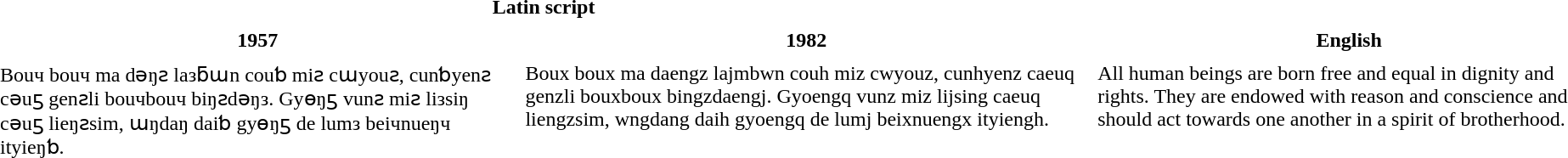<table border="0" cellpadding="4" cellspacing="0">
<tr>
<th colspan=2>Latin script</th>
</tr>
<tr>
<th>1957</th>
<th>1982</th>
<th>English</th>
</tr>
<tr valign="top">
<td>Bouч bouч ma dəŋƨ laзƃɯn couƅ miƨ cɯyouƨ, cunƅyenƨ cəuƽ genƨli bouчbouч biŋƨdəŋз. Gyɵŋƽ vunƨ miƨ liзsiŋ cəuƽ lieŋƨsim, ɯŋdaŋ daiƅ gyɵŋƽ de lumз beiчnueŋч ityieŋƅ.</td>
<td>Boux boux ma daengz lajmbwn couh miz cwyouz, cunhyenz caeuq genzli bouxboux bingzdaengj. Gyoengq vunz miz lijsing caeuq liengzsim, wngdang daih gyoengq de lumj beixnuengx ityiengh.</td>
<td>All human beings are born free and equal in dignity and rights. They are endowed with reason and conscience and should act towards one another in a spirit of brotherhood.</td>
</tr>
</table>
